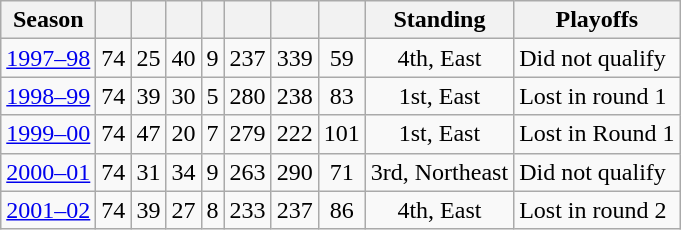<table class="wikitable" style="text-align:center">
<tr>
<th>Season</th>
<th></th>
<th></th>
<th></th>
<th></th>
<th></th>
<th></th>
<th></th>
<th>Standing</th>
<th>Playoffs</th>
</tr>
<tr>
<td><a href='#'>1997–98</a></td>
<td>74</td>
<td>25</td>
<td>40</td>
<td>9</td>
<td>237</td>
<td>339</td>
<td>59</td>
<td>4th, East</td>
<td align=left>Did not qualify</td>
</tr>
<tr>
<td><a href='#'>1998–99</a></td>
<td>74</td>
<td>39</td>
<td>30</td>
<td>5</td>
<td>280</td>
<td>238</td>
<td>83</td>
<td>1st, East</td>
<td align=left>Lost in round 1</td>
</tr>
<tr>
<td><a href='#'>1999–00</a></td>
<td>74</td>
<td>47</td>
<td>20</td>
<td>7</td>
<td>279</td>
<td>222</td>
<td>101</td>
<td>1st, East</td>
<td align=left>Lost in Round 1</td>
</tr>
<tr>
<td><a href='#'>2000–01</a></td>
<td>74</td>
<td>31</td>
<td>34</td>
<td>9</td>
<td>263</td>
<td>290</td>
<td>71</td>
<td>3rd, Northeast</td>
<td align=left>Did not qualify</td>
</tr>
<tr>
<td><a href='#'>2001–02</a></td>
<td>74</td>
<td>39</td>
<td>27</td>
<td>8</td>
<td>233</td>
<td>237</td>
<td>86</td>
<td>4th, East</td>
<td align=left>Lost in round 2</td>
</tr>
</table>
